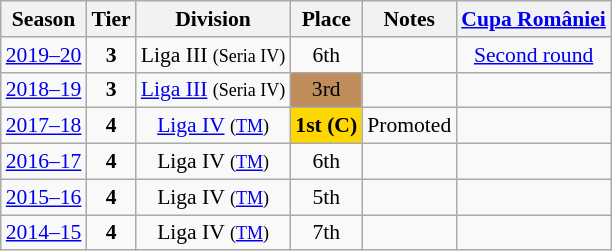<table class="wikitable" style="text-align:center; font-size:90%">
<tr>
<th>Season</th>
<th>Tier</th>
<th>Division</th>
<th>Place</th>
<th>Notes</th>
<th><a href='#'>Cupa României</a></th>
</tr>
<tr>
<td><a href='#'>2019–20</a></td>
<td><strong>3</strong></td>
<td>Liga III <small>(Seria IV)</small></td>
<td>6th</td>
<td></td>
<td><a href='#'>Second round</a></td>
</tr>
<tr>
<td><a href='#'>2018–19</a></td>
<td><strong>3</strong></td>
<td><a href='#'>Liga III</a> <small>(Seria IV)</small></td>
<td align=center bgcolor=#BF8D5B>3rd</td>
<td></td>
<td></td>
</tr>
<tr>
<td><a href='#'>2017–18</a></td>
<td><strong>4</strong></td>
<td><a href='#'>Liga IV</a> <small>(<a href='#'>TM</a>)</small></td>
<td align=center bgcolor=gold><strong>1st (C)</strong></td>
<td>Promoted</td>
<td></td>
</tr>
<tr>
<td><a href='#'>2016–17</a></td>
<td><strong>4</strong></td>
<td>Liga IV <small>(<a href='#'>TM</a>)</small></td>
<td>6th</td>
<td></td>
<td></td>
</tr>
<tr>
<td><a href='#'>2015–16</a></td>
<td><strong>4</strong></td>
<td>Liga IV <small>(<a href='#'>TM</a>)</small></td>
<td>5th</td>
<td></td>
<td></td>
</tr>
<tr>
<td><a href='#'>2014–15</a></td>
<td><strong>4</strong></td>
<td>Liga IV <small>(<a href='#'>TM</a>)</small></td>
<td>7th</td>
<td></td>
<td></td>
</tr>
</table>
